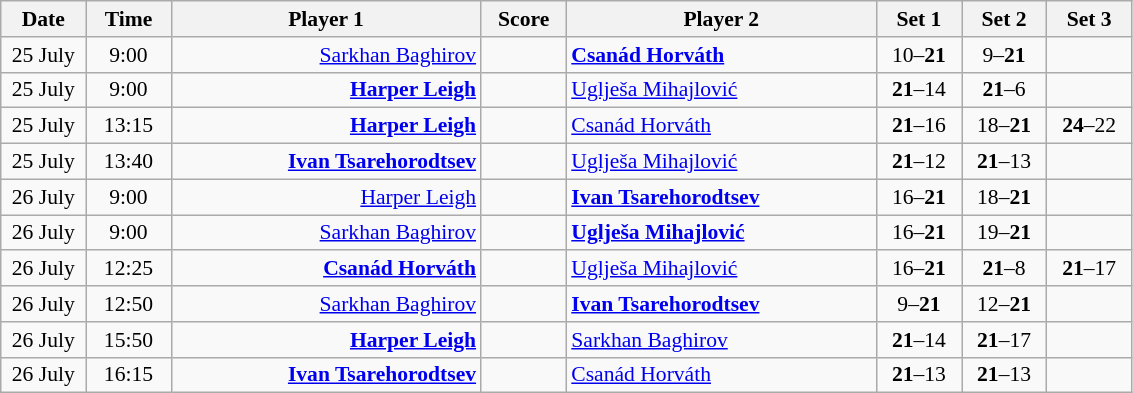<table class="wikitable" style="font-size:90%; text-align:center">
<tr>
<th width="50">Date</th>
<th width="50">Time</th>
<th width="200">Player 1</th>
<th width="50">Score</th>
<th width="200">Player 2</th>
<th width="50">Set 1</th>
<th width="50">Set 2</th>
<th width="50">Set 3</th>
</tr>
<tr>
<td>25 July</td>
<td>9:00</td>
<td align="right"><a href='#'>Sarkhan Baghirov</a> </td>
<td></td>
<td align="left"><strong> <a href='#'>Csanád Horváth</a></strong></td>
<td>10–<strong>21</strong></td>
<td>9–<strong>21</strong></td>
<td></td>
</tr>
<tr>
<td>25 July</td>
<td>9:00</td>
<td align="right"><strong><a href='#'>Harper Leigh</a> </strong></td>
<td></td>
<td align="left"> <a href='#'>Uglješa Mihajlović</a></td>
<td><strong>21</strong>–14</td>
<td><strong>21</strong>–6</td>
<td></td>
</tr>
<tr>
<td>25 July</td>
<td>13:15</td>
<td align="right"><strong><a href='#'>Harper Leigh</a> </strong></td>
<td></td>
<td align="left"> <a href='#'>Csanád Horváth</a></td>
<td><strong>21</strong>–16</td>
<td>18–<strong>21</strong></td>
<td><strong>24</strong>–22</td>
</tr>
<tr>
<td>25 July</td>
<td>13:40</td>
<td align="right"><strong><a href='#'>Ivan Tsarehorodtsev</a> </strong></td>
<td></td>
<td align="left"> <a href='#'>Uglješa Mihajlović</a></td>
<td><strong>21</strong>–12</td>
<td><strong>21</strong>–13</td>
<td></td>
</tr>
<tr>
<td>26 July</td>
<td>9:00</td>
<td align="right"><a href='#'>Harper Leigh</a> </td>
<td></td>
<td align="left"><strong> <a href='#'>Ivan Tsarehorodtsev</a></strong></td>
<td>16–<strong>21</strong></td>
<td>18–<strong>21</strong></td>
<td></td>
</tr>
<tr>
<td>26 July</td>
<td>9:00</td>
<td align="right"><a href='#'>Sarkhan Baghirov</a> </td>
<td></td>
<td align="left"><strong> <a href='#'>Uglješa Mihajlović</a></strong></td>
<td>16–<strong>21</strong></td>
<td>19–<strong>21</strong></td>
<td></td>
</tr>
<tr>
<td>26 July</td>
<td>12:25</td>
<td align="right"><strong><a href='#'>Csanád Horváth</a> </strong></td>
<td></td>
<td align="left"> <a href='#'>Uglješa Mihajlović</a></td>
<td>16–<strong>21</strong></td>
<td><strong>21</strong>–8</td>
<td><strong>21</strong>–17</td>
</tr>
<tr>
<td>26 July</td>
<td>12:50</td>
<td align="right"><a href='#'>Sarkhan Baghirov</a> </td>
<td></td>
<td align="left"><strong> <a href='#'>Ivan Tsarehorodtsev</a></strong></td>
<td>9–<strong>21</strong></td>
<td>12–<strong>21</strong></td>
<td></td>
</tr>
<tr>
<td>26 July</td>
<td>15:50</td>
<td align="right"><strong><a href='#'>Harper Leigh</a> </strong></td>
<td></td>
<td align="left"> <a href='#'>Sarkhan Baghirov</a></td>
<td><strong>21</strong>–14</td>
<td><strong>21</strong>–17</td>
<td></td>
</tr>
<tr>
<td>26 July</td>
<td>16:15</td>
<td align="right"><strong><a href='#'>Ivan Tsarehorodtsev</a> </strong></td>
<td></td>
<td align="left"> <a href='#'>Csanád Horváth</a></td>
<td><strong>21</strong>–13</td>
<td><strong>21</strong>–13</td>
<td></td>
</tr>
</table>
